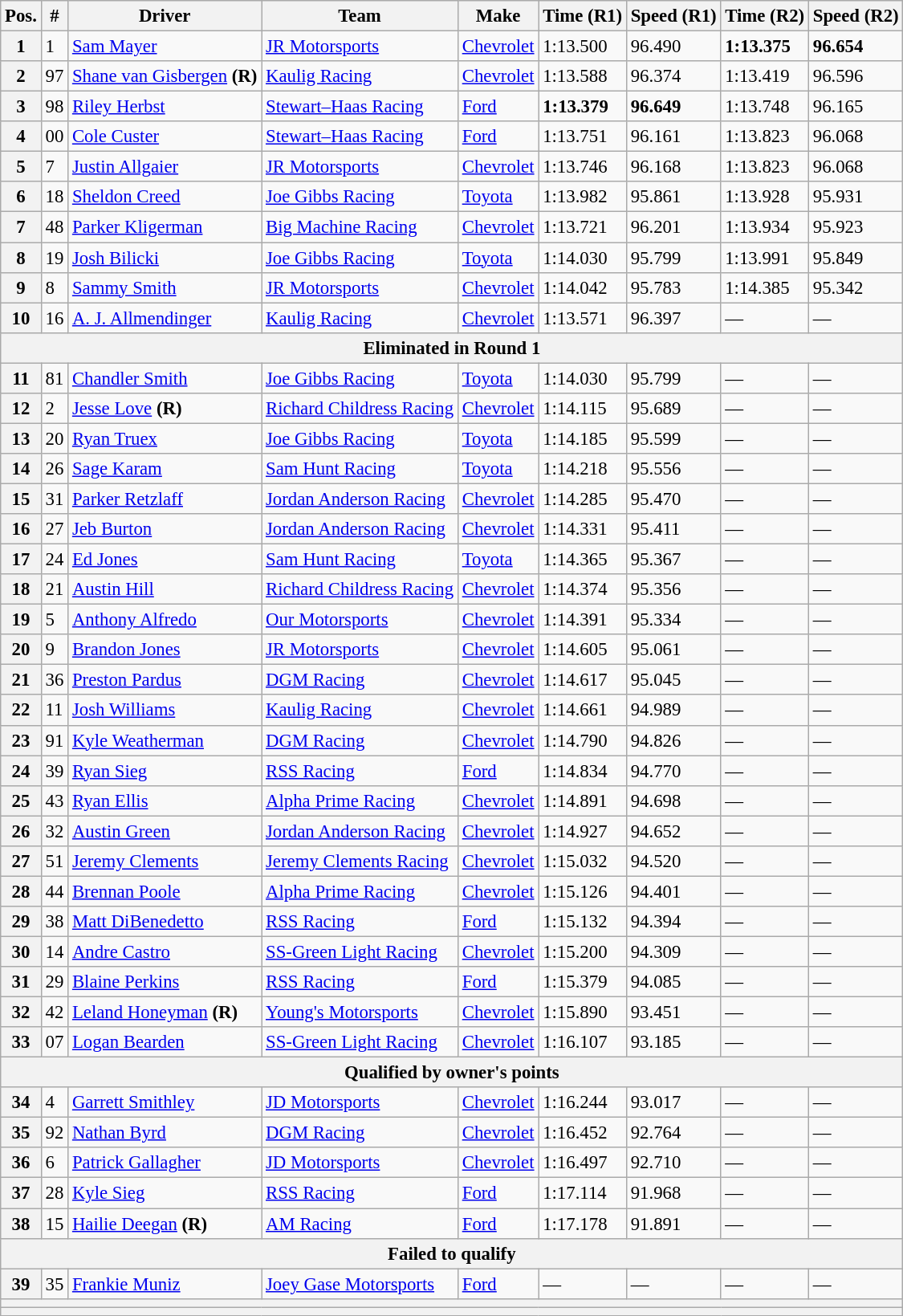<table class="wikitable" style="font-size:95%">
<tr>
<th>Pos.</th>
<th>#</th>
<th>Driver</th>
<th>Team</th>
<th>Make</th>
<th>Time (R1)</th>
<th>Speed (R1)</th>
<th>Time (R2)</th>
<th>Speed (R2)</th>
</tr>
<tr>
<th>1</th>
<td>1</td>
<td><a href='#'>Sam Mayer</a></td>
<td><a href='#'>JR Motorsports</a></td>
<td><a href='#'>Chevrolet</a></td>
<td>1:13.500</td>
<td>96.490</td>
<td><strong>1:13.375</strong></td>
<td><strong>96.654</strong></td>
</tr>
<tr>
<th>2</th>
<td>97</td>
<td><a href='#'>Shane van Gisbergen</a> <strong>(R)</strong></td>
<td><a href='#'>Kaulig Racing</a></td>
<td><a href='#'>Chevrolet</a></td>
<td>1:13.588</td>
<td>96.374</td>
<td>1:13.419</td>
<td>96.596</td>
</tr>
<tr>
<th>3</th>
<td>98</td>
<td><a href='#'>Riley Herbst</a></td>
<td><a href='#'>Stewart–Haas Racing</a></td>
<td><a href='#'>Ford</a></td>
<td><strong>1:13.379</strong></td>
<td><strong>96.649</strong></td>
<td>1:13.748</td>
<td>96.165</td>
</tr>
<tr>
<th>4</th>
<td>00</td>
<td><a href='#'>Cole Custer</a></td>
<td><a href='#'>Stewart–Haas Racing</a></td>
<td><a href='#'>Ford</a></td>
<td>1:13.751</td>
<td>96.161</td>
<td>1:13.823</td>
<td>96.068</td>
</tr>
<tr>
<th>5</th>
<td>7</td>
<td><a href='#'>Justin Allgaier</a></td>
<td><a href='#'>JR Motorsports</a></td>
<td><a href='#'>Chevrolet</a></td>
<td>1:13.746</td>
<td>96.168</td>
<td>1:13.823</td>
<td>96.068</td>
</tr>
<tr>
<th>6</th>
<td>18</td>
<td><a href='#'>Sheldon Creed</a></td>
<td><a href='#'>Joe Gibbs Racing</a></td>
<td><a href='#'>Toyota</a></td>
<td>1:13.982</td>
<td>95.861</td>
<td>1:13.928</td>
<td>95.931</td>
</tr>
<tr>
<th>7</th>
<td>48</td>
<td><a href='#'>Parker Kligerman</a></td>
<td><a href='#'>Big Machine Racing</a></td>
<td><a href='#'>Chevrolet</a></td>
<td>1:13.721</td>
<td>96.201</td>
<td>1:13.934</td>
<td>95.923</td>
</tr>
<tr>
<th>8</th>
<td>19</td>
<td><a href='#'>Josh Bilicki</a></td>
<td><a href='#'>Joe Gibbs Racing</a></td>
<td><a href='#'>Toyota</a></td>
<td>1:14.030</td>
<td>95.799</td>
<td>1:13.991</td>
<td>95.849</td>
</tr>
<tr>
<th>9</th>
<td>8</td>
<td><a href='#'>Sammy Smith</a></td>
<td><a href='#'>JR Motorsports</a></td>
<td><a href='#'>Chevrolet</a></td>
<td>1:14.042</td>
<td>95.783</td>
<td>1:14.385</td>
<td>95.342</td>
</tr>
<tr>
<th>10</th>
<td>16</td>
<td><a href='#'>A. J. Allmendinger</a></td>
<td><a href='#'>Kaulig Racing</a></td>
<td><a href='#'>Chevrolet</a></td>
<td>1:13.571</td>
<td>96.397</td>
<td>—</td>
<td>—</td>
</tr>
<tr>
<th colspan="9">Eliminated in Round 1</th>
</tr>
<tr>
<th>11</th>
<td>81</td>
<td><a href='#'>Chandler Smith</a></td>
<td><a href='#'>Joe Gibbs Racing</a></td>
<td><a href='#'>Toyota</a></td>
<td>1:14.030</td>
<td>95.799</td>
<td>—</td>
<td>—</td>
</tr>
<tr>
<th>12</th>
<td>2</td>
<td><a href='#'>Jesse Love</a> <strong>(R)</strong></td>
<td><a href='#'>Richard Childress Racing</a></td>
<td><a href='#'>Chevrolet</a></td>
<td>1:14.115</td>
<td>95.689</td>
<td>—</td>
<td>—</td>
</tr>
<tr>
<th>13</th>
<td>20</td>
<td><a href='#'>Ryan Truex</a></td>
<td><a href='#'>Joe Gibbs Racing</a></td>
<td><a href='#'>Toyota</a></td>
<td>1:14.185</td>
<td>95.599</td>
<td>—</td>
<td>—</td>
</tr>
<tr>
<th>14</th>
<td>26</td>
<td><a href='#'>Sage Karam</a></td>
<td><a href='#'>Sam Hunt Racing</a></td>
<td><a href='#'>Toyota</a></td>
<td>1:14.218</td>
<td>95.556</td>
<td>—</td>
<td>—</td>
</tr>
<tr>
<th>15</th>
<td>31</td>
<td><a href='#'>Parker Retzlaff</a></td>
<td><a href='#'>Jordan Anderson Racing</a></td>
<td><a href='#'>Chevrolet</a></td>
<td>1:14.285</td>
<td>95.470</td>
<td>—</td>
<td>—</td>
</tr>
<tr>
<th>16</th>
<td>27</td>
<td><a href='#'>Jeb Burton</a></td>
<td><a href='#'>Jordan Anderson Racing</a></td>
<td><a href='#'>Chevrolet</a></td>
<td>1:14.331</td>
<td>95.411</td>
<td>—</td>
<td>—</td>
</tr>
<tr>
<th>17</th>
<td>24</td>
<td><a href='#'>Ed Jones</a></td>
<td><a href='#'>Sam Hunt Racing</a></td>
<td><a href='#'>Toyota</a></td>
<td>1:14.365</td>
<td>95.367</td>
<td>—</td>
<td>—</td>
</tr>
<tr>
<th>18</th>
<td>21</td>
<td><a href='#'>Austin Hill</a></td>
<td><a href='#'>Richard Childress Racing</a></td>
<td><a href='#'>Chevrolet</a></td>
<td>1:14.374</td>
<td>95.356</td>
<td>—</td>
<td>—</td>
</tr>
<tr>
<th>19</th>
<td>5</td>
<td><a href='#'>Anthony Alfredo</a></td>
<td><a href='#'>Our Motorsports</a></td>
<td><a href='#'>Chevrolet</a></td>
<td>1:14.391</td>
<td>95.334</td>
<td>—</td>
<td>—</td>
</tr>
<tr>
<th>20</th>
<td>9</td>
<td><a href='#'>Brandon Jones</a></td>
<td><a href='#'>JR Motorsports</a></td>
<td><a href='#'>Chevrolet</a></td>
<td>1:14.605</td>
<td>95.061</td>
<td>—</td>
<td>—</td>
</tr>
<tr>
<th>21</th>
<td>36</td>
<td><a href='#'>Preston Pardus</a></td>
<td><a href='#'>DGM Racing</a></td>
<td><a href='#'>Chevrolet</a></td>
<td>1:14.617</td>
<td>95.045</td>
<td>—</td>
<td>—</td>
</tr>
<tr>
<th>22</th>
<td>11</td>
<td><a href='#'>Josh Williams</a></td>
<td><a href='#'>Kaulig Racing</a></td>
<td><a href='#'>Chevrolet</a></td>
<td>1:14.661</td>
<td>94.989</td>
<td>—</td>
<td>—</td>
</tr>
<tr>
<th>23</th>
<td>91</td>
<td><a href='#'>Kyle Weatherman</a></td>
<td><a href='#'>DGM Racing</a></td>
<td><a href='#'>Chevrolet</a></td>
<td>1:14.790</td>
<td>94.826</td>
<td>—</td>
<td>—</td>
</tr>
<tr>
<th>24</th>
<td>39</td>
<td><a href='#'>Ryan Sieg</a></td>
<td><a href='#'>RSS Racing</a></td>
<td><a href='#'>Ford</a></td>
<td>1:14.834</td>
<td>94.770</td>
<td>—</td>
<td>—</td>
</tr>
<tr>
<th>25</th>
<td>43</td>
<td><a href='#'>Ryan Ellis</a></td>
<td><a href='#'>Alpha Prime Racing</a></td>
<td><a href='#'>Chevrolet</a></td>
<td>1:14.891</td>
<td>94.698</td>
<td>—</td>
<td>—</td>
</tr>
<tr>
<th>26</th>
<td>32</td>
<td><a href='#'>Austin Green</a></td>
<td><a href='#'>Jordan Anderson Racing</a></td>
<td><a href='#'>Chevrolet</a></td>
<td>1:14.927</td>
<td>94.652</td>
<td>—</td>
<td>—</td>
</tr>
<tr>
<th>27</th>
<td>51</td>
<td><a href='#'>Jeremy Clements</a></td>
<td><a href='#'>Jeremy Clements Racing</a></td>
<td><a href='#'>Chevrolet</a></td>
<td>1:15.032</td>
<td>94.520</td>
<td>—</td>
<td>—</td>
</tr>
<tr>
<th>28</th>
<td>44</td>
<td><a href='#'>Brennan Poole</a></td>
<td><a href='#'>Alpha Prime Racing</a></td>
<td><a href='#'>Chevrolet</a></td>
<td>1:15.126</td>
<td>94.401</td>
<td>—</td>
<td>—</td>
</tr>
<tr>
<th>29</th>
<td>38</td>
<td><a href='#'>Matt DiBenedetto</a></td>
<td><a href='#'>RSS Racing</a></td>
<td><a href='#'>Ford</a></td>
<td>1:15.132</td>
<td>94.394</td>
<td>—</td>
<td>—</td>
</tr>
<tr>
<th>30</th>
<td>14</td>
<td><a href='#'>Andre Castro</a></td>
<td><a href='#'>SS-Green Light Racing</a></td>
<td><a href='#'>Chevrolet</a></td>
<td>1:15.200</td>
<td>94.309</td>
<td>—</td>
<td>—</td>
</tr>
<tr>
<th>31</th>
<td>29</td>
<td><a href='#'>Blaine Perkins</a></td>
<td><a href='#'>RSS Racing</a></td>
<td><a href='#'>Ford</a></td>
<td>1:15.379</td>
<td>94.085</td>
<td>—</td>
<td>—</td>
</tr>
<tr>
<th>32</th>
<td>42</td>
<td><a href='#'>Leland Honeyman</a> <strong>(R)</strong></td>
<td><a href='#'>Young's Motorsports</a></td>
<td><a href='#'>Chevrolet</a></td>
<td>1:15.890</td>
<td>93.451</td>
<td>—</td>
<td>—</td>
</tr>
<tr>
<th>33</th>
<td>07</td>
<td><a href='#'>Logan Bearden</a></td>
<td><a href='#'>SS-Green Light Racing</a></td>
<td><a href='#'>Chevrolet</a></td>
<td>1:16.107</td>
<td>93.185</td>
<td>—</td>
<td>—</td>
</tr>
<tr>
<th colspan="9">Qualified by owner's points</th>
</tr>
<tr>
<th>34</th>
<td>4</td>
<td><a href='#'>Garrett Smithley</a></td>
<td><a href='#'>JD Motorsports</a></td>
<td><a href='#'>Chevrolet</a></td>
<td>1:16.244</td>
<td>93.017</td>
<td>—</td>
<td>—</td>
</tr>
<tr>
<th>35</th>
<td>92</td>
<td><a href='#'>Nathan Byrd</a></td>
<td><a href='#'>DGM Racing</a></td>
<td><a href='#'>Chevrolet</a></td>
<td>1:16.452</td>
<td>92.764</td>
<td>—</td>
<td>—</td>
</tr>
<tr>
<th>36</th>
<td>6</td>
<td><a href='#'>Patrick Gallagher</a></td>
<td><a href='#'>JD Motorsports</a></td>
<td><a href='#'>Chevrolet</a></td>
<td>1:16.497</td>
<td>92.710</td>
<td>—</td>
<td>—</td>
</tr>
<tr>
<th>37</th>
<td>28</td>
<td><a href='#'>Kyle Sieg</a></td>
<td><a href='#'>RSS Racing</a></td>
<td><a href='#'>Ford</a></td>
<td>1:17.114</td>
<td>91.968</td>
<td>—</td>
<td>—</td>
</tr>
<tr>
<th>38</th>
<td>15</td>
<td><a href='#'>Hailie Deegan</a> <strong>(R)</strong></td>
<td><a href='#'>AM Racing</a></td>
<td><a href='#'>Ford</a></td>
<td>1:17.178</td>
<td>91.891</td>
<td>—</td>
<td>—</td>
</tr>
<tr>
<th colspan="9">Failed to qualify</th>
</tr>
<tr>
<th>39</th>
<td>35</td>
<td><a href='#'>Frankie Muniz</a></td>
<td><a href='#'>Joey Gase Motorsports</a></td>
<td><a href='#'>Ford</a></td>
<td>—</td>
<td>—</td>
<td>—</td>
<td>—</td>
</tr>
<tr>
<th colspan="9"></th>
</tr>
<tr>
<th colspan="9"></th>
</tr>
</table>
